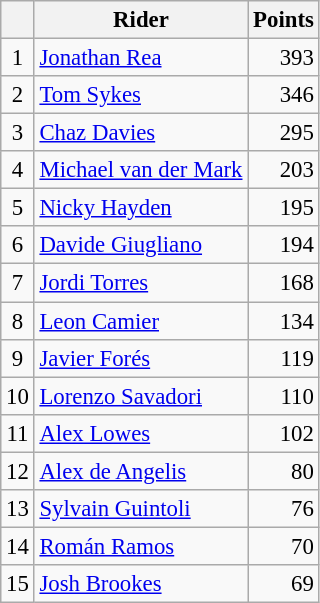<table class="wikitable" style="font-size: 95%;">
<tr>
<th></th>
<th>Rider</th>
<th>Points</th>
</tr>
<tr>
<td align=center>1</td>
<td> <a href='#'>Jonathan Rea</a></td>
<td align=right>393</td>
</tr>
<tr>
<td align=center>2</td>
<td> <a href='#'>Tom Sykes</a></td>
<td align=right>346</td>
</tr>
<tr>
<td align=center>3</td>
<td> <a href='#'>Chaz Davies</a></td>
<td align=right>295</td>
</tr>
<tr>
<td align=center>4</td>
<td> <a href='#'>Michael van der Mark</a></td>
<td align=right>203</td>
</tr>
<tr>
<td align=center>5</td>
<td> <a href='#'>Nicky Hayden</a></td>
<td align=right>195</td>
</tr>
<tr>
<td align=center>6</td>
<td> <a href='#'>Davide Giugliano</a></td>
<td align=right>194</td>
</tr>
<tr>
<td align=center>7</td>
<td> <a href='#'>Jordi Torres</a></td>
<td align=right>168</td>
</tr>
<tr>
<td align=center>8</td>
<td> <a href='#'>Leon Camier</a></td>
<td align=right>134</td>
</tr>
<tr>
<td align=center>9</td>
<td> <a href='#'>Javier Forés</a></td>
<td align=right>119</td>
</tr>
<tr>
<td align=center>10</td>
<td> <a href='#'>Lorenzo Savadori</a></td>
<td align=right>110</td>
</tr>
<tr>
<td align=center>11</td>
<td> <a href='#'>Alex Lowes</a></td>
<td align=right>102</td>
</tr>
<tr>
<td align=center>12</td>
<td> <a href='#'>Alex de Angelis</a></td>
<td align=right>80</td>
</tr>
<tr>
<td align=center>13</td>
<td> <a href='#'>Sylvain Guintoli</a></td>
<td align=right>76</td>
</tr>
<tr>
<td align=center>14</td>
<td> <a href='#'>Román Ramos</a></td>
<td align=right>70</td>
</tr>
<tr>
<td align=center>15</td>
<td> <a href='#'>Josh Brookes</a></td>
<td align=right>69</td>
</tr>
</table>
